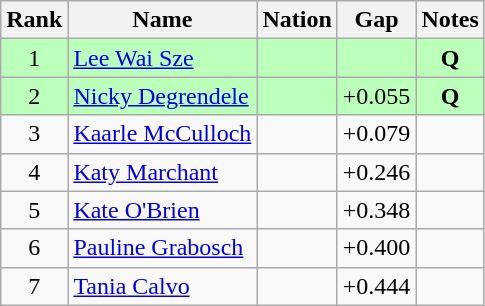<table class="wikitable sortable" style="text-align:center">
<tr>
<th>Rank</th>
<th>Name</th>
<th>Nation</th>
<th>Gap</th>
<th>Notes</th>
</tr>
<tr bgcolor=bbffbb>
<td>1</td>
<td align=left><a href='#'>Lee Wai Sze</a></td>
<td align=left></td>
<td></td>
<td><strong>Q</strong></td>
</tr>
<tr bgcolor=bbffbb>
<td>2</td>
<td align=left><a href='#'>Nicky Degrendele</a></td>
<td align=left></td>
<td>+0.055</td>
<td><strong>Q</strong></td>
</tr>
<tr>
<td>3</td>
<td align=left><a href='#'>Kaarle McCulloch</a></td>
<td align=left></td>
<td>+0.079</td>
<td></td>
</tr>
<tr>
<td>4</td>
<td align=left><a href='#'>Katy Marchant</a></td>
<td align=left></td>
<td>+0.246</td>
<td></td>
</tr>
<tr>
<td>5</td>
<td align=left><a href='#'>Kate O'Brien</a></td>
<td align=left></td>
<td>+0.348</td>
<td></td>
</tr>
<tr>
<td>6</td>
<td align=left><a href='#'>Pauline Grabosch</a></td>
<td align=left></td>
<td>+0.400</td>
<td></td>
</tr>
<tr>
<td>7</td>
<td align=left><a href='#'>Tania Calvo</a></td>
<td align=left></td>
<td>+0.444</td>
<td></td>
</tr>
</table>
